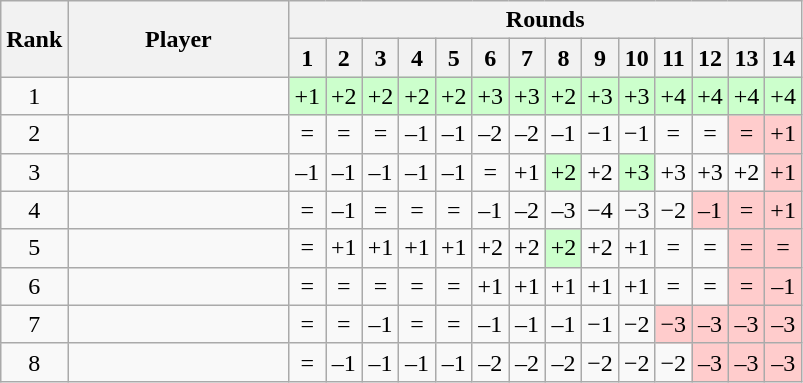<table class="wikitable" style="font-size:100%; text-align:center; white-space: nowrap;">
<tr>
<th rowspan="2">Rank</th>
<th rowspan="2" style="width:140px;">Player</th>
<th colspan="14">Rounds</th>
</tr>
<tr>
<th>1</th>
<th>2</th>
<th>3</th>
<th>4</th>
<th>5</th>
<th>6</th>
<th>7</th>
<th>8</th>
<th>9</th>
<th>10</th>
<th>11</th>
<th>12</th>
<th>13</th>
<th>14</th>
</tr>
<tr>
<td>1</td>
<td align="left"></td>
<td bgcolor="#ccffcc">+1</td>
<td bgcolor="#ccffcc">+2</td>
<td bgcolor="#ccffcc">+2</td>
<td bgcolor="#ccffcc">+2</td>
<td bgcolor="#ccffcc">+2</td>
<td bgcolor="#ccffcc">+3</td>
<td bgcolor="#ccffcc">+3</td>
<td bgcolor="#ccffcc">+2</td>
<td bgcolor="#ccffcc">+3</td>
<td bgcolor="#ccffcc">+3</td>
<td bgcolor="#ccffcc">+4</td>
<td bgcolor="#ccffcc">+4</td>
<td bgcolor="#ccffcc">+4</td>
<td bgcolor="#ccffcc">+4</td>
</tr>
<tr>
<td>2</td>
<td align="left"></td>
<td>=</td>
<td>=</td>
<td>=</td>
<td>–1</td>
<td>–1</td>
<td>–2</td>
<td>–2</td>
<td>–1</td>
<td>−1</td>
<td>−1</td>
<td>=</td>
<td>=</td>
<td bgcolor="#ffcccc">=</td>
<td bgcolor="#ffcccc">+1</td>
</tr>
<tr>
<td>3</td>
<td align="left"></td>
<td>–1</td>
<td>–1</td>
<td>–1</td>
<td>–1</td>
<td>–1</td>
<td>=</td>
<td>+1</td>
<td bgcolor="#ccffcc">+2</td>
<td>+2</td>
<td bgcolor="#ccffcc">+3</td>
<td>+3</td>
<td>+3</td>
<td>+2</td>
<td bgcolor="#ffcccc">+1</td>
</tr>
<tr>
<td>4</td>
<td align="left"></td>
<td>=</td>
<td>–1</td>
<td>=</td>
<td>=</td>
<td>=</td>
<td>–1</td>
<td>–2</td>
<td>–3</td>
<td>−4</td>
<td>−3</td>
<td>−2</td>
<td bgcolor="#ffcccc">–1</td>
<td bgcolor="#ffcccc">=</td>
<td bgcolor="#ffcccc">+1</td>
</tr>
<tr>
<td>5</td>
<td align="left"></td>
<td>=</td>
<td>+1</td>
<td>+1</td>
<td>+1</td>
<td>+1</td>
<td>+2</td>
<td>+2</td>
<td bgcolor="#ccffcc">+2</td>
<td>+2</td>
<td>+1</td>
<td>=</td>
<td>=</td>
<td bgcolor="#ffcccc">=</td>
<td bgcolor="#ffcccc">=</td>
</tr>
<tr>
<td>6</td>
<td align="left"></td>
<td>=</td>
<td>=</td>
<td>=</td>
<td>=</td>
<td>=</td>
<td>+1</td>
<td>+1</td>
<td>+1</td>
<td>+1</td>
<td>+1</td>
<td>=</td>
<td>=</td>
<td bgcolor="#ffcccc">=</td>
<td bgcolor="#ffcccc">–1</td>
</tr>
<tr>
<td>7</td>
<td align="left"></td>
<td>=</td>
<td>=</td>
<td>–1</td>
<td>=</td>
<td>=</td>
<td>–1</td>
<td>–1</td>
<td>–1</td>
<td>−1</td>
<td>−2</td>
<td bgcolor="#ffcccc">−3</td>
<td bgcolor="#ffcccc">–3</td>
<td bgcolor="#ffcccc">–3</td>
<td bgcolor="#ffcccc">–3</td>
</tr>
<tr>
<td>8</td>
<td align="left"></td>
<td>=</td>
<td>–1</td>
<td>–1</td>
<td>–1</td>
<td>–1</td>
<td>–2</td>
<td>–2</td>
<td>–2</td>
<td>−2</td>
<td>−2</td>
<td>−2</td>
<td bgcolor="#ffcccc">–3</td>
<td bgcolor="#ffcccc">–3</td>
<td bgcolor="#ffcccc">–3</td>
</tr>
</table>
